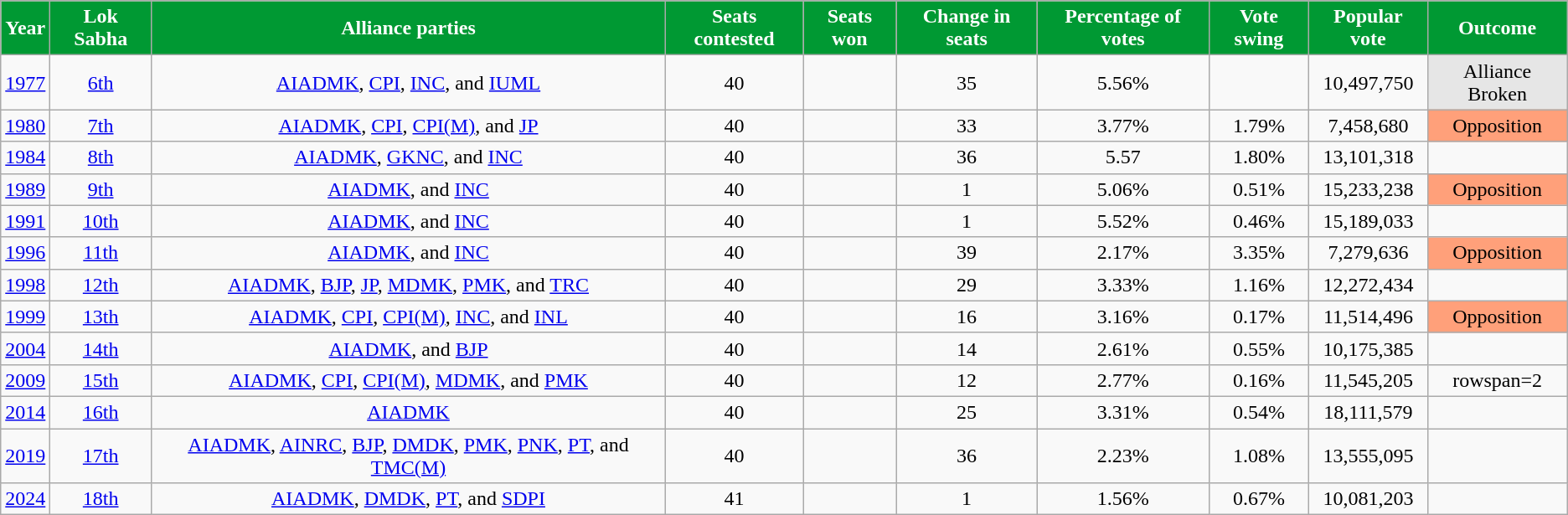<table class="wikitable sortable" style="text-align:center;">
<tr>
<th style="background-color:#009933;color:white">Year</th>
<th style="background-color:#009933;color:white">Lok Sabha</th>
<th style="background-color:#009933;color:white">Alliance parties</th>
<th style="background-color:#009933;color:white">Seats contested</th>
<th style="background-color:#009933;color:white">Seats won</th>
<th style="background-color:#009933;color:white">Change in seats</th>
<th style="background-color:#009933;color:white">Percentage of votes</th>
<th style="background-color:#009933;color:white">Vote swing</th>
<th style="background-color:#009933;color:white">Popular vote</th>
<th style="background-color:#009933;color:white">Outcome</th>
</tr>
<tr>
<td><a href='#'>1977</a></td>
<td><a href='#'>6th</a></td>
<td><a href='#'>AIADMK</a>, <a href='#'>CPI</a>, <a href='#'>INC</a>, and <a href='#'>IUML</a></td>
<td>40</td>
<td></td>
<td> 35</td>
<td>5.56%</td>
<td></td>
<td>10,497,750</td>
<td style="background:#E6E6E6;">Alliance Broken</td>
</tr>
<tr>
<td><a href='#'>1980</a></td>
<td><a href='#'>7th</a></td>
<td><a href='#'>AIADMK</a>, <a href='#'>CPI</a>, <a href='#'>CPI(M)</a>, and <a href='#'>JP</a></td>
<td>40</td>
<td></td>
<td> 33</td>
<td>3.77%</td>
<td> 1.79%</td>
<td>7,458,680</td>
<td style="background:#FFA07A;">Opposition</td>
</tr>
<tr>
<td><a href='#'>1984</a></td>
<td><a href='#'>8th</a></td>
<td><a href='#'>AIADMK</a>, <a href='#'>GKNC</a>, and <a href='#'>INC</a></td>
<td>40</td>
<td></td>
<td> 36</td>
<td>5.57</td>
<td> 1.80%</td>
<td>13,101,318</td>
<td></td>
</tr>
<tr>
<td><a href='#'>1989</a></td>
<td><a href='#'>9th</a></td>
<td><a href='#'>AIADMK</a>, and <a href='#'>INC</a></td>
<td>40</td>
<td></td>
<td> 1</td>
<td>5.06%</td>
<td> 0.51%</td>
<td>15,233,238</td>
<td style="background:#FFA07A;">Opposition</td>
</tr>
<tr>
<td><a href='#'>1991</a></td>
<td><a href='#'>10th</a></td>
<td><a href='#'>AIADMK</a>, and <a href='#'>INC</a></td>
<td>40</td>
<td></td>
<td> 1</td>
<td>5.52%</td>
<td> 0.46%</td>
<td>15,189,033</td>
<td></td>
</tr>
<tr>
<td><a href='#'>1996</a></td>
<td><a href='#'>11th</a></td>
<td><a href='#'>AIADMK</a>, and <a href='#'>INC</a></td>
<td>40</td>
<td></td>
<td> 39</td>
<td>2.17%</td>
<td> 3.35%</td>
<td>7,279,636</td>
<td style="background:#FFA07A;">Opposition</td>
</tr>
<tr>
<td><a href='#'>1998</a></td>
<td><a href='#'>12th</a></td>
<td><a href='#'>AIADMK</a>, <a href='#'>BJP</a>, <a href='#'>JP</a>, <a href='#'>MDMK</a>, <a href='#'>PMK</a>, and <a href='#'>TRC</a></td>
<td>40</td>
<td></td>
<td> 29</td>
<td>3.33%</td>
<td> 1.16%</td>
<td>12,272,434</td>
<td></td>
</tr>
<tr>
<td><a href='#'>1999</a></td>
<td><a href='#'>13th</a></td>
<td><a href='#'>AIADMK</a>, <a href='#'>CPI</a>, <a href='#'>CPI(M)</a>, <a href='#'>INC</a>, and <a href='#'>INL</a></td>
<td>40</td>
<td></td>
<td> 16</td>
<td>3.16%</td>
<td> 0.17%</td>
<td>11,514,496</td>
<td style="background:#FFA07A;">Opposition</td>
</tr>
<tr>
<td><a href='#'>2004</a></td>
<td><a href='#'>14th</a></td>
<td><a href='#'>AIADMK</a>, and <a href='#'>BJP</a></td>
<td>40</td>
<td></td>
<td> 14</td>
<td>2.61%</td>
<td> 0.55%</td>
<td>10,175,385</td>
<td></td>
</tr>
<tr>
<td><a href='#'>2009</a></td>
<td><a href='#'>15th</a></td>
<td><a href='#'>AIADMK</a>, <a href='#'>CPI</a>, <a href='#'>CPI(M)</a>, <a href='#'>MDMK</a>, and <a href='#'>PMK</a></td>
<td>40</td>
<td></td>
<td> 12</td>
<td>2.77%</td>
<td> 0.16%</td>
<td>11,545,205</td>
<td>rowspan=2 </td>
</tr>
<tr>
<td><a href='#'>2014</a></td>
<td><a href='#'>16th</a></td>
<td><a href='#'>AIADMK</a></td>
<td>40</td>
<td></td>
<td> 25</td>
<td>3.31%</td>
<td> 0.54%</td>
<td>18,111,579</td>
</tr>
<tr>
<td><a href='#'>2019</a></td>
<td><a href='#'>17th</a></td>
<td><a href='#'>AIADMK</a>, <a href='#'>AINRC</a>, <a href='#'>BJP</a>, <a href='#'>DMDK</a>, <a href='#'>PMK</a>, <a href='#'>PNK</a>, <a href='#'>PT</a>, and <a href='#'>TMC(M)</a></td>
<td>40</td>
<td></td>
<td> 36</td>
<td>2.23%</td>
<td> 1.08%</td>
<td>13,555,095</td>
<td></td>
</tr>
<tr>
<td><a href='#'>2024</a></td>
<td><a href='#'>18th</a></td>
<td><a href='#'>AIADMK</a>, <a href='#'>DMDK</a>, <a href='#'>PT</a>, and <a href='#'>SDPI</a></td>
<td>41</td>
<td></td>
<td> 1</td>
<td>1.56%</td>
<td> 0.67%</td>
<td>10,081,203</td>
<td></td>
</tr>
</table>
